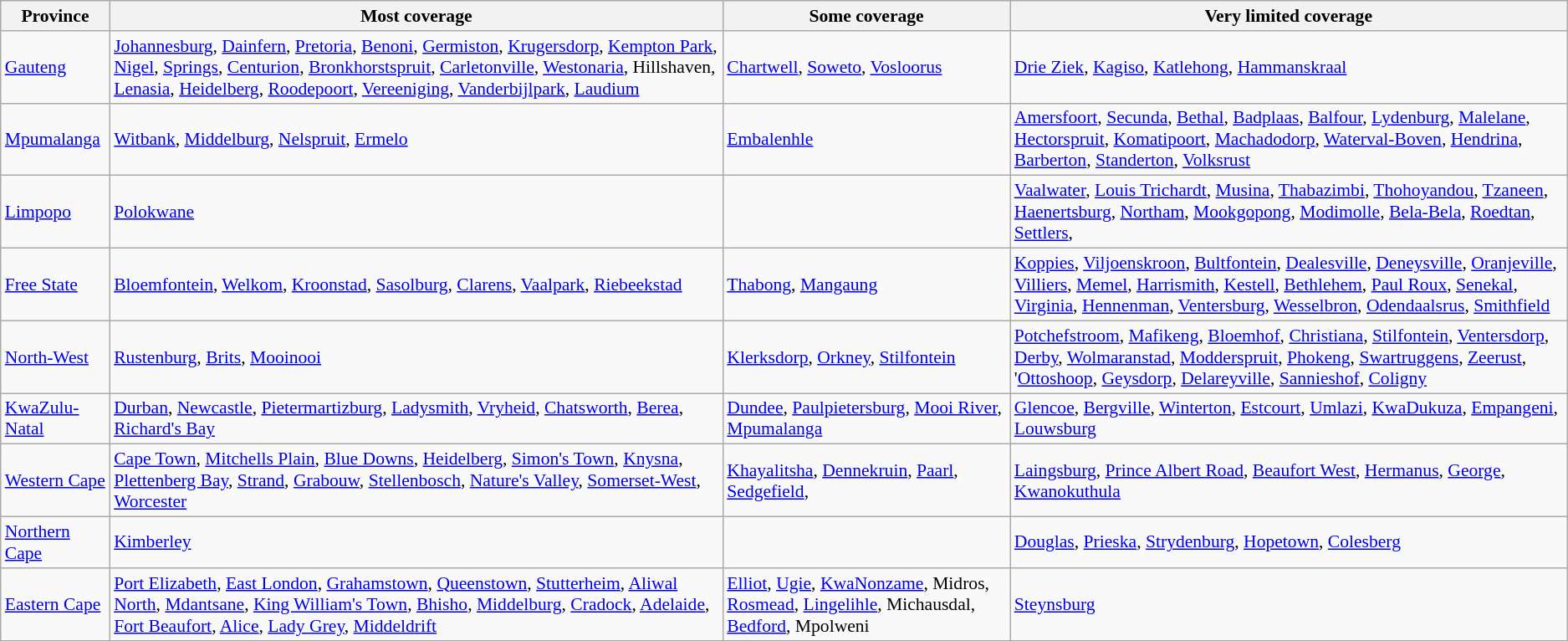<table class="wikitable" style="font-size:90%">
<tr>
<th>Province</th>
<th>Most coverage</th>
<th>Some coverage</th>
<th>Very limited coverage</th>
</tr>
<tr>
<td> <a href='#'>Gauteng</a></td>
<td><a href='#'>Johannesburg</a>, <a href='#'>Dainfern</a>, <a href='#'>Pretoria</a>, <a href='#'>Benoni</a>, <a href='#'>Germiston</a>, <a href='#'>Krugersdorp</a>, <a href='#'>Kempton Park</a>, <a href='#'>Nigel</a>, <a href='#'>Springs</a>, <a href='#'>Centurion</a>, <a href='#'>Bronkhorstspruit</a>, <a href='#'>Carletonville</a>, <a href='#'>Westonaria</a>, Hillshaven, <a href='#'>Lenasia</a>, <a href='#'>Heidelberg</a>, <a href='#'>Roodepoort</a>, <a href='#'>Vereeniging</a>, <a href='#'>Vanderbijlpark</a>, <a href='#'>Laudium</a></td>
<td><a href='#'>Chartwell</a>, <a href='#'>Soweto</a>, <a href='#'>Vosloorus</a></td>
<td><a href='#'>Drie Ziek</a>, <a href='#'>Kagiso</a>, <a href='#'>Katlehong</a>, <a href='#'>Hammanskraal</a></td>
</tr>
<tr>
<td> <a href='#'>Mpumalanga</a></td>
<td><a href='#'>Witbank</a>, <a href='#'>Middelburg</a>, <a href='#'>Nelspruit</a>, <a href='#'>Ermelo</a></td>
<td><a href='#'>Embalenhle</a></td>
<td><a href='#'>Amersfoort</a>, <a href='#'>Secunda</a>, <a href='#'>Bethal</a>, <a href='#'>Badplaas</a>, <a href='#'>Balfour</a>, <a href='#'>Lydenburg</a>, <a href='#'>Malelane</a>, <a href='#'>Hectorspruit</a>, <a href='#'>Komatipoort</a>, <a href='#'>Machadodorp</a>, <a href='#'>Waterval-Boven</a>, <a href='#'>Hendrina</a>, <a href='#'>Barberton</a>, <a href='#'>Standerton</a>, <a href='#'>Volksrust</a></td>
</tr>
<tr>
<td> <a href='#'>Limpopo</a></td>
<td><a href='#'>Polokwane</a></td>
<td></td>
<td><a href='#'>Vaalwater</a>, <a href='#'>Louis Trichardt</a>, <a href='#'>Musina</a>, <a href='#'>Thabazimbi</a>, <a href='#'>Thohoyandou</a>, <a href='#'>Tzaneen</a>, <a href='#'>Haenertsburg</a>, <a href='#'>Northam</a>, <a href='#'>Mookgopong</a>, <a href='#'>Modimolle</a>, <a href='#'>Bela-Bela</a>, <a href='#'>Roedtan</a>, <a href='#'>Settlers</a>,</td>
</tr>
<tr>
<td> <a href='#'>Free State</a></td>
<td><a href='#'>Bloemfontein</a>, <a href='#'>Welkom</a>, <a href='#'>Kroonstad</a>, <a href='#'>Sasolburg</a>, <a href='#'>Clarens</a>, <a href='#'>Vaalpark</a>, <a href='#'>Riebeekstad</a></td>
<td><a href='#'>Thabong</a>, <a href='#'>Mangaung</a></td>
<td><a href='#'>Koppies</a>, <a href='#'>Viljoenskroon</a>, <a href='#'>Bultfontein</a>, <a href='#'>Dealesville</a>, <a href='#'>Deneysville</a>, <a href='#'>Oranjeville</a>, <a href='#'>Villiers</a>, <a href='#'>Memel</a>, <a href='#'>Harrismith</a>, <a href='#'>Kestell</a>, <a href='#'>Bethlehem</a>, <a href='#'>Paul Roux</a>, <a href='#'>Senekal</a>, <a href='#'>Virginia</a>, <a href='#'>Hennenman</a>, <a href='#'>Ventersburg</a>, <a href='#'>Wesselbron</a>, <a href='#'>Odendaalsrus</a>, <a href='#'>Smithfield</a></td>
</tr>
<tr>
<td> <a href='#'>North-West</a></td>
<td><a href='#'>Rustenburg</a>, <a href='#'>Brits</a>, <a href='#'>Mooinooi</a></td>
<td><a href='#'>Klerksdorp</a>, <a href='#'>Orkney</a>, <a href='#'>Stilfontein</a></td>
<td><a href='#'>Potchefstroom</a>, <a href='#'>Mafikeng</a>, <a href='#'>Bloemhof</a>, <a href='#'>Christiana</a>, <a href='#'>Stilfontein</a>, <a href='#'>Ventersdorp</a>, <a href='#'>Derby</a>, <a href='#'>Wolmaranstad</a>, <a href='#'>Modderspruit</a>, <a href='#'>Phokeng</a>, <a href='#'>Swartruggens</a>, <a href='#'>Zeerust</a>, '<a href='#'>Ottoshoop</a>, <a href='#'>Geysdorp</a>, <a href='#'>Delareyville</a>, <a href='#'>Sannieshof</a>, <a href='#'>Coligny</a></td>
</tr>
<tr>
<td> <a href='#'>KwaZulu-Natal</a></td>
<td><a href='#'>Durban</a>, <a href='#'>Newcastle</a>, <a href='#'>Pietermartizburg</a>, <a href='#'>Ladysmith</a>, <a href='#'>Vryheid</a>, <a href='#'>Chatsworth</a>, <a href='#'>Berea</a>, <a href='#'>Richard's Bay</a></td>
<td><a href='#'>Dundee</a>, <a href='#'>Paulpietersburg</a>, <a href='#'>Mooi River</a>, <a href='#'>Mpumalanga</a></td>
<td><a href='#'>Glencoe</a>, <a href='#'>Bergville</a>, <a href='#'>Winterton</a>, <a href='#'>Estcourt</a>, <a href='#'>Umlazi</a>, <a href='#'>KwaDukuza</a>, <a href='#'>Empangeni</a>, <a href='#'>Louwsburg</a></td>
</tr>
<tr>
<td> <a href='#'>Western Cape</a></td>
<td><a href='#'>Cape Town</a>, <a href='#'>Mitchells Plain</a>, <a href='#'>Blue Downs</a>, <a href='#'>Heidelberg</a>, <a href='#'>Simon's Town</a>, <a href='#'>Knysna</a>, <a href='#'>Plettenberg Bay</a>, <a href='#'>Strand</a>, <a href='#'>Grabouw</a>, <a href='#'>Stellenbosch</a>, <a href='#'>Nature's Valley</a>, <a href='#'>Somerset-West</a>, <a href='#'>Worcester</a></td>
<td><a href='#'>Khayalitsha</a>, <a href='#'>Dennekruin</a>, <a href='#'>Paarl</a>, <a href='#'>Sedgefield</a>,</td>
<td><a href='#'>Laingsburg</a>, <a href='#'>Prince Albert Road</a>, <a href='#'>Beaufort West</a>, <a href='#'>Hermanus</a>, <a href='#'>George</a>, <a href='#'>Kwanokuthula</a></td>
</tr>
<tr>
<td> <a href='#'>Northern Cape</a></td>
<td><a href='#'>Kimberley</a></td>
<td></td>
<td><a href='#'>Douglas</a>, <a href='#'>Prieska</a>, <a href='#'>Strydenburg</a>, <a href='#'>Hopetown</a>, <a href='#'>Colesberg</a></td>
</tr>
<tr>
<td> <a href='#'>Eastern Cape</a></td>
<td><a href='#'>Port Elizabeth</a>, <a href='#'>East London</a>, <a href='#'>Grahamstown</a>, <a href='#'>Queenstown</a>, <a href='#'>Stutterheim</a>, <a href='#'>Aliwal North</a>, <a href='#'>Mdantsane</a>, <a href='#'>King William's Town</a>, <a href='#'>Bhisho</a>, <a href='#'>Middelburg</a>, <a href='#'>Cradock</a>, <a href='#'>Adelaide</a>, <a href='#'>Fort Beaufort</a>, <a href='#'>Alice</a>, <a href='#'>Lady Grey</a>, <a href='#'>Middeldrift</a></td>
<td><a href='#'>Elliot</a>, <a href='#'>Ugie</a>, <a href='#'>KwaNonzame</a>, Midros, <a href='#'>Rosmead</a>, <a href='#'>Lingelihle</a>, Michausdal, <a href='#'>Bedford</a>, Mpolweni</td>
<td><a href='#'>Steynsburg</a></td>
</tr>
</table>
